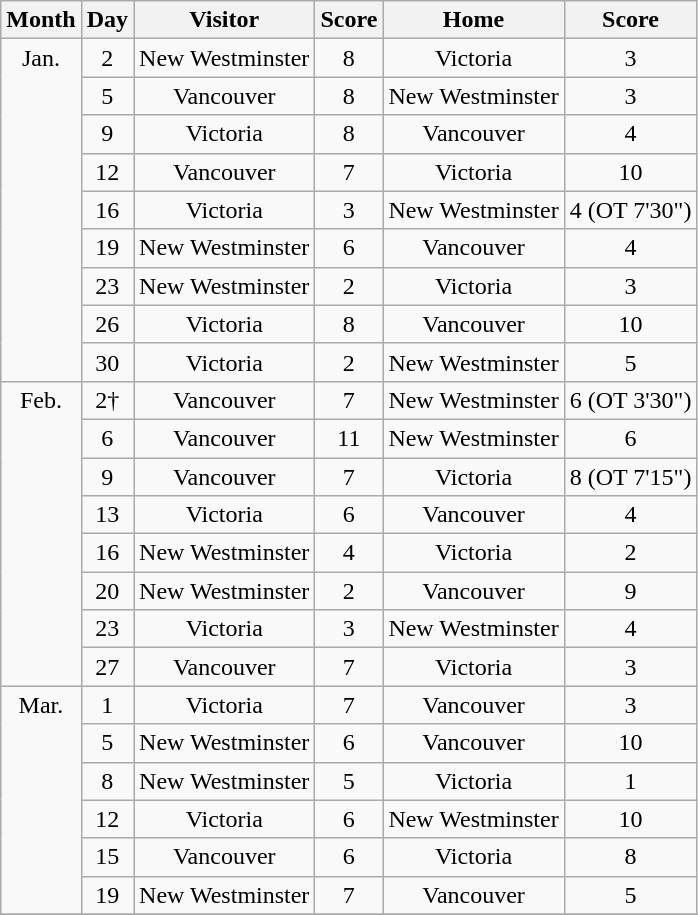<table class="wikitable" style="text-align:center;">
<tr>
<th>Month</th>
<th>Day</th>
<th>Visitor</th>
<th>Score</th>
<th>Home</th>
<th>Score</th>
</tr>
<tr>
<td rowspan=9 valign=top>Jan.</td>
<td>2</td>
<td>New Westminster</td>
<td>8</td>
<td>Victoria</td>
<td>3</td>
</tr>
<tr>
<td>5</td>
<td>Vancouver</td>
<td>8</td>
<td>New Westminster</td>
<td>3</td>
</tr>
<tr>
<td>9</td>
<td>Victoria</td>
<td>8</td>
<td>Vancouver</td>
<td>4</td>
</tr>
<tr>
<td>12</td>
<td>Vancouver</td>
<td>7</td>
<td>Victoria</td>
<td>10</td>
</tr>
<tr>
<td>16</td>
<td>Victoria</td>
<td>3</td>
<td>New Westminster</td>
<td>4 (OT 7'30")</td>
</tr>
<tr>
<td>19</td>
<td>New Westminster</td>
<td>6</td>
<td>Vancouver</td>
<td>4</td>
</tr>
<tr>
<td>23</td>
<td>New Westminster</td>
<td>2</td>
<td>Victoria</td>
<td>3</td>
</tr>
<tr>
<td>26</td>
<td>Victoria</td>
<td>8</td>
<td>Vancouver</td>
<td>10</td>
</tr>
<tr>
<td>30</td>
<td>Victoria</td>
<td>2</td>
<td>New Westminster</td>
<td>5</td>
</tr>
<tr>
<td rowspan=8 valign=top>Feb.</td>
<td>2†</td>
<td>Vancouver</td>
<td>7</td>
<td>New Westminster</td>
<td>6 (OT 3'30")</td>
</tr>
<tr>
<td>6</td>
<td>Vancouver</td>
<td>11</td>
<td>New Westminster</td>
<td>6</td>
</tr>
<tr>
<td>9</td>
<td>Vancouver</td>
<td>7</td>
<td>Victoria</td>
<td>8 (OT 7'15")</td>
</tr>
<tr>
<td>13</td>
<td>Victoria</td>
<td>6</td>
<td>Vancouver</td>
<td>4</td>
</tr>
<tr>
<td>16</td>
<td>New Westminster</td>
<td>4</td>
<td>Victoria</td>
<td>2</td>
</tr>
<tr>
<td>20</td>
<td>New Westminster</td>
<td>2</td>
<td>Vancouver</td>
<td>9</td>
</tr>
<tr>
<td>23</td>
<td>Victoria</td>
<td>3</td>
<td>New Westminster</td>
<td>4</td>
</tr>
<tr>
<td>27</td>
<td>Vancouver</td>
<td>7</td>
<td>Victoria</td>
<td>3</td>
</tr>
<tr>
<td rowspan=6  valign=top>Mar.</td>
<td>1</td>
<td>Victoria</td>
<td>7</td>
<td>Vancouver</td>
<td>3</td>
</tr>
<tr>
<td>5</td>
<td>New Westminster</td>
<td>6</td>
<td>Vancouver</td>
<td>10</td>
</tr>
<tr>
<td>8</td>
<td>New Westminster</td>
<td>5</td>
<td>Victoria</td>
<td>1</td>
</tr>
<tr>
<td>12</td>
<td>Victoria</td>
<td>6</td>
<td>New Westminster</td>
<td>10</td>
</tr>
<tr>
<td>15</td>
<td>Vancouver</td>
<td>6</td>
<td>Victoria</td>
<td>8</td>
</tr>
<tr>
<td>19</td>
<td>New Westminster</td>
<td>7</td>
<td>Vancouver</td>
<td>5</td>
</tr>
<tr>
</tr>
</table>
